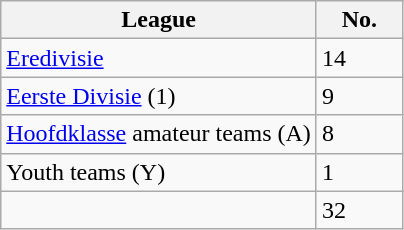<table class="wikitable">
<tr>
<th>League</th>
<th width=50px>No.</th>
</tr>
<tr>
<td><a href='#'>Eredivisie</a></td>
<td>14</td>
</tr>
<tr>
<td><a href='#'>Eerste Divisie</a> (1)</td>
<td>9</td>
</tr>
<tr>
<td><a href='#'>Hoofdklasse</a> amateur teams (A)</td>
<td>8</td>
</tr>
<tr>
<td>Youth teams (Y)</td>
<td>1</td>
</tr>
<tr>
<td></td>
<td>32</td>
</tr>
</table>
